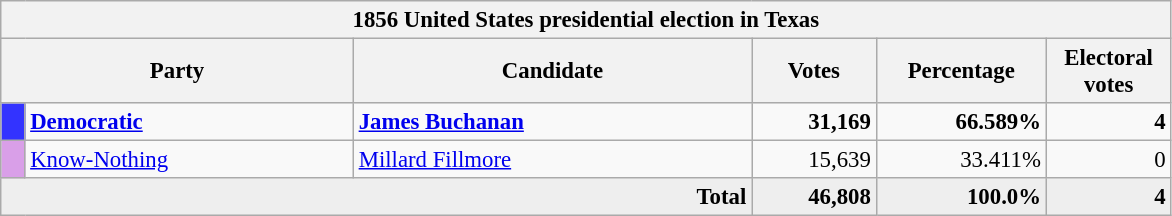<table class="wikitable" style="font-size: 95%;">
<tr>
<th colspan="6">1856 United States presidential election in Texas</th>
</tr>
<tr>
<th colspan="2" style="width: 15em">Party</th>
<th style="width: 17em">Candidate</th>
<th style="width: 5em">Votes</th>
<th style="width: 7em">Percentage</th>
<th style="width: 5em">Electoral votes</th>
</tr>
<tr>
<th style="background:#3333ff; width:3px;"></th>
<td style="width: 130px"><strong><a href='#'>Democratic</a></strong></td>
<td><strong><a href='#'>James Buchanan</a></strong></td>
<td style="text-align:right;"><strong>31,169</strong></td>
<td style="text-align:right;"><strong>66.589%</strong></td>
<td style="text-align:right;"><strong>4</strong></td>
</tr>
<tr>
<th style="background:#D99FE8; width:3px;"></th>
<td style="width: 130px"><a href='#'>Know-Nothing</a></td>
<td><a href='#'>Millard Fillmore</a></td>
<td style="text-align:right;">15,639</td>
<td style="text-align:right;">33.411%</td>
<td style="text-align:right;">0</td>
</tr>
<tr style="background:#eee; text-align:right;">
<td colspan="3"><strong>Total</strong></td>
<td><strong>46,808</strong></td>
<td><strong>100.0%</strong></td>
<td><strong>4</strong></td>
</tr>
</table>
